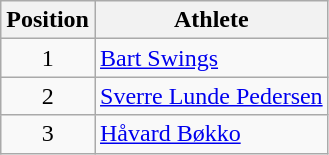<table class="wikitable">
<tr>
<th>Position</th>
<th>Athlete</th>
</tr>
<tr align="center">
<td>1</td>
<td align="left"> <a href='#'>Bart Swings</a></td>
</tr>
<tr align="center">
<td>2</td>
<td align="left"> <a href='#'>Sverre Lunde Pedersen</a></td>
</tr>
<tr align="center">
<td>3</td>
<td align="left"> <a href='#'>Håvard Bøkko</a></td>
</tr>
</table>
